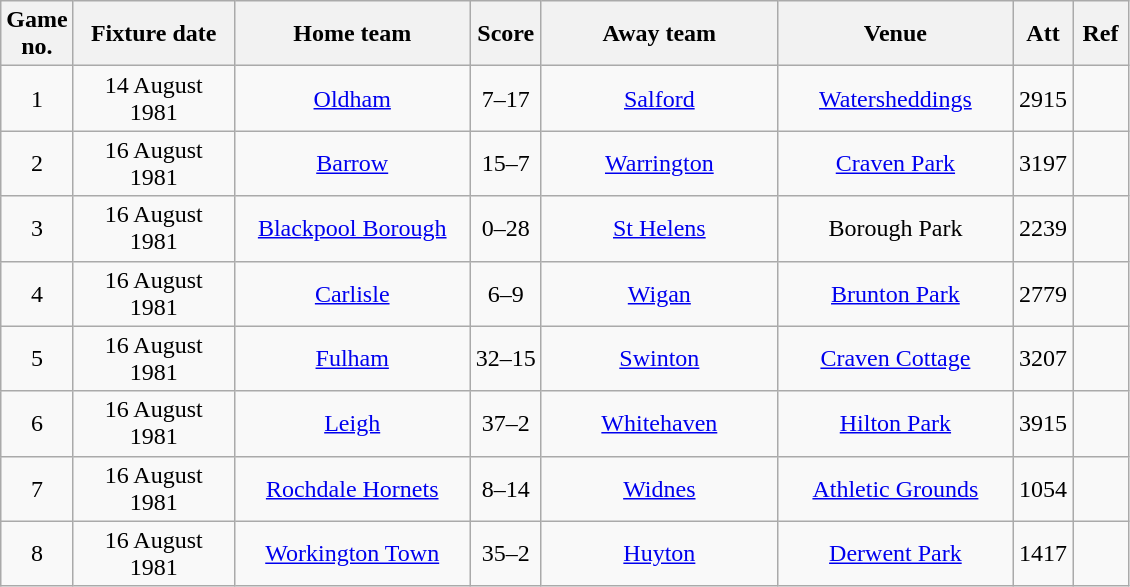<table class="wikitable" style="text-align:center;">
<tr>
<th width=20 abbr="No">Game no.</th>
<th width=100 abbr="Date">Fixture date</th>
<th width=150 abbr="Home Team">Home team</th>
<th width=40 abbr="Score">Score</th>
<th width=150 abbr="Away Team">Away team</th>
<th width=150 abbr="Venue">Venue</th>
<th width=30 abbr="Att">Att</th>
<th width=30 abbr="Ref">Ref</th>
</tr>
<tr>
<td>1</td>
<td>14 August 1981</td>
<td><a href='#'>Oldham</a></td>
<td>7–17</td>
<td><a href='#'>Salford</a></td>
<td><a href='#'>Watersheddings</a></td>
<td>2915</td>
<td></td>
</tr>
<tr>
<td>2</td>
<td>16 August 1981</td>
<td><a href='#'>Barrow</a></td>
<td>15–7</td>
<td><a href='#'>Warrington</a></td>
<td><a href='#'>Craven Park</a></td>
<td>3197</td>
<td></td>
</tr>
<tr>
<td>3</td>
<td>16 August 1981</td>
<td><a href='#'>Blackpool Borough</a></td>
<td>0–28</td>
<td><a href='#'>St Helens</a></td>
<td>Borough Park</td>
<td>2239</td>
<td></td>
</tr>
<tr>
<td>4</td>
<td>16 August 1981</td>
<td><a href='#'>Carlisle</a></td>
<td>6–9</td>
<td><a href='#'>Wigan</a></td>
<td><a href='#'>Brunton Park</a></td>
<td>2779</td>
<td></td>
</tr>
<tr>
<td>5</td>
<td>16 August 1981</td>
<td><a href='#'>Fulham</a></td>
<td>32–15</td>
<td><a href='#'>Swinton</a></td>
<td><a href='#'>Craven Cottage</a></td>
<td>3207</td>
<td></td>
</tr>
<tr>
<td>6</td>
<td>16 August 1981</td>
<td><a href='#'>Leigh</a></td>
<td>37–2</td>
<td><a href='#'>Whitehaven</a></td>
<td><a href='#'>Hilton Park</a></td>
<td>3915</td>
<td></td>
</tr>
<tr>
<td>7</td>
<td>16 August 1981</td>
<td><a href='#'>Rochdale Hornets</a></td>
<td>8–14</td>
<td><a href='#'>Widnes</a></td>
<td><a href='#'>Athletic Grounds</a></td>
<td>1054</td>
<td></td>
</tr>
<tr>
<td>8</td>
<td>16 August 1981</td>
<td><a href='#'>Workington Town</a></td>
<td>35–2</td>
<td><a href='#'>Huyton</a></td>
<td><a href='#'>Derwent Park</a></td>
<td>1417</td>
<td></td>
</tr>
</table>
